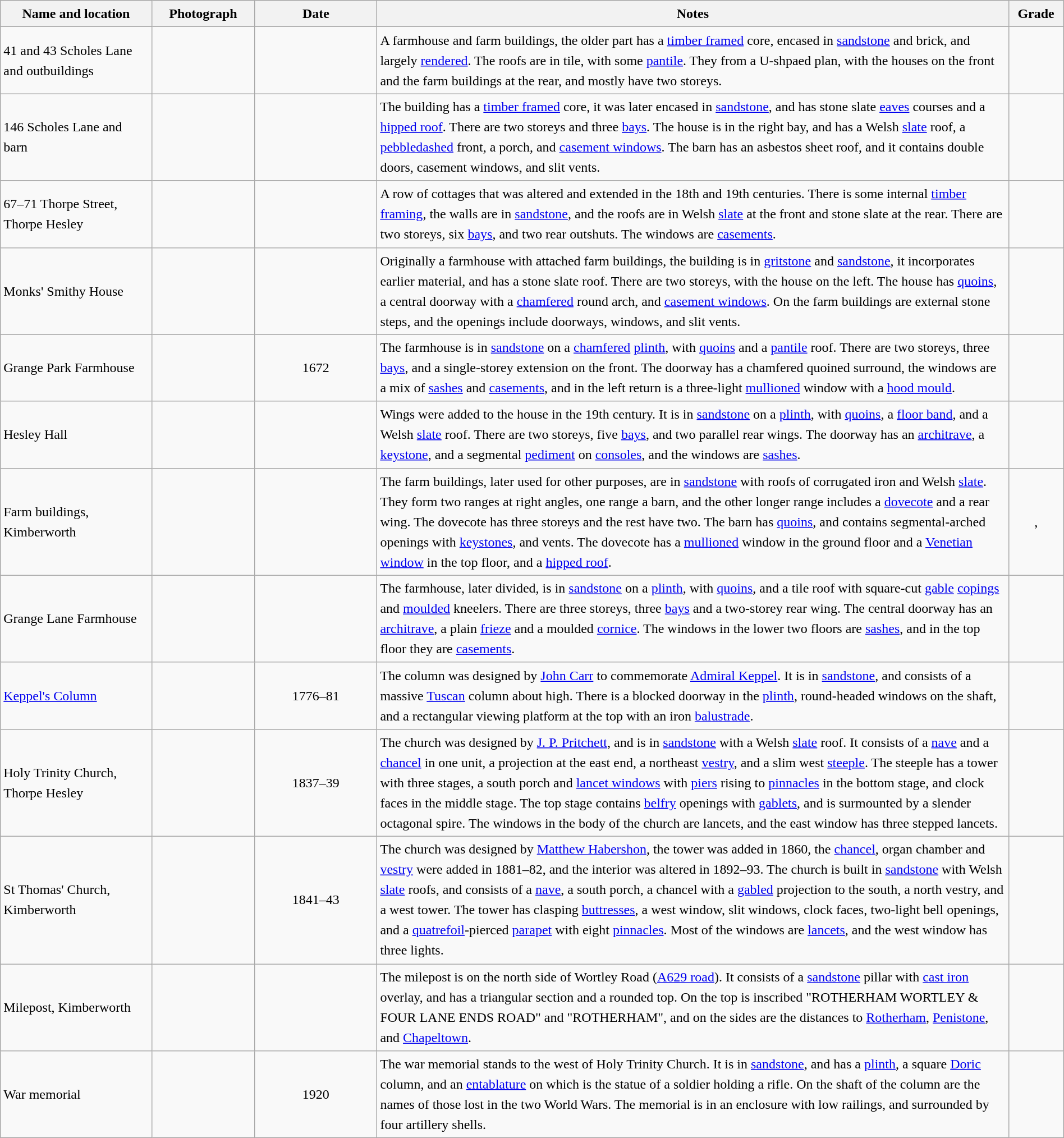<table class="wikitable sortable plainrowheaders" style="width:100%; border:0; text-align:left; line-height:150%;">
<tr>
<th scope="col"  style="width:150px">Name and location</th>
<th scope="col"  style="width:100px" class="unsortable">Photograph</th>
<th scope="col"  style="width:120px">Date</th>
<th scope="col"  style="width:650px" class="unsortable">Notes</th>
<th scope="col"  style="width:50px">Grade</th>
</tr>
<tr>
<td>41 and 43 Scholes Lane and outbuildings<br><small></small></td>
<td></td>
<td align="center"></td>
<td>A farmhouse and farm buildings, the older part has a <a href='#'>timber framed</a> core, encased in <a href='#'>sandstone</a> and brick, and largely <a href='#'>rendered</a>.  The roofs are in tile, with some <a href='#'>pantile</a>.  They from a U-shpaed plan, with the houses on the front and the farm buildings at the rear, and mostly have two storeys.</td>
<td align="center" ></td>
</tr>
<tr>
<td>146 Scholes Lane and barn<br><small></small></td>
<td></td>
<td align="center"></td>
<td>The building has a <a href='#'>timber framed</a> core, it was later encased in <a href='#'>sandstone</a>, and has stone slate <a href='#'>eaves</a> courses and a <a href='#'>hipped roof</a>.  There are two storeys and three <a href='#'>bays</a>.  The house is in the right bay, and has a Welsh <a href='#'>slate</a> roof, a <a href='#'>pebbledashed</a> front, a porch, and <a href='#'>casement windows</a>.  The barn has an asbestos sheet roof, and it contains double doors, casement windows, and slit vents.</td>
<td align="center" ></td>
</tr>
<tr>
<td>67–71 Thorpe Street, Thorpe Hesley<br><small></small></td>
<td></td>
<td align="center"></td>
<td>A row of cottages that was altered and extended in the 18th and 19th centuries.  There is some internal <a href='#'>timber framing</a>, the walls are in <a href='#'>sandstone</a>, and the roofs are in Welsh <a href='#'>slate</a> at the front and stone slate at the rear.  There are two storeys, six <a href='#'>bays</a>, and two rear outshuts.  The windows are <a href='#'>casements</a>.</td>
<td align="center" ></td>
</tr>
<tr>
<td>Monks' Smithy House<br><small></small></td>
<td></td>
<td align="center"></td>
<td>Originally a farmhouse with attached farm buildings, the building is in <a href='#'>gritstone</a> and <a href='#'>sandstone</a>, it incorporates earlier material, and has a stone slate roof.  There are two storeys, with the house on the left.  The house has <a href='#'>quoins</a>, a central doorway with a <a href='#'>chamfered</a> round arch, and <a href='#'>casement windows</a>.  On the farm buildings are external stone steps, and the openings include doorways, windows, and slit vents.</td>
<td align="center" ></td>
</tr>
<tr>
<td>Grange Park Farmhouse<br><small></small></td>
<td></td>
<td align="center">1672</td>
<td>The farmhouse is in <a href='#'>sandstone</a> on a <a href='#'>chamfered</a> <a href='#'>plinth</a>, with <a href='#'>quoins</a> and a <a href='#'>pantile</a> roof.  There are two storeys, three <a href='#'>bays</a>, and a single-storey extension on the front.  The doorway has a chamfered quoined surround, the windows are a mix of <a href='#'>sashes</a> and <a href='#'>casements</a>, and in the left return is a three-light <a href='#'>mullioned</a> window with a <a href='#'>hood mould</a>.</td>
<td align="center" ></td>
</tr>
<tr>
<td>Hesley Hall<br><small></small></td>
<td></td>
<td align="center"></td>
<td>Wings were added to the  house in the 19th century.  It is in <a href='#'>sandstone</a> on a <a href='#'>plinth</a>, with <a href='#'>quoins</a>, a <a href='#'>floor band</a>, and a Welsh <a href='#'>slate</a> roof.  There are two storeys, five <a href='#'>bays</a>, and two parallel rear wings.  The doorway has an <a href='#'>architrave</a>, a <a href='#'>keystone</a>, and a segmental <a href='#'>pediment</a> on <a href='#'>consoles</a>, and the windows are <a href='#'>sashes</a>.</td>
<td align="center" ></td>
</tr>
<tr>
<td>Farm buildings, Kimberworth<br><small></small></td>
<td></td>
<td align="center"></td>
<td>The farm buildings, later used for other purposes, are in <a href='#'>sandstone</a> with roofs of corrugated iron and Welsh <a href='#'>slate</a>.  They form two ranges at right angles, one range a barn, and the other longer range includes a <a href='#'>dovecote</a> and a rear wing.  The dovecote has three storeys and the rest have two.  The barn has <a href='#'>quoins</a>, and contains segmental-arched openings with <a href='#'>keystones</a>, and vents.  The dovecote has a <a href='#'>mullioned</a> window in the ground floor and a <a href='#'>Venetian window</a> in the top floor, and a <a href='#'>hipped roof</a>.</td>
<td align="center" >,</td>
</tr>
<tr>
<td>Grange Lane Farmhouse<br><small></small></td>
<td></td>
<td align="center"></td>
<td>The farmhouse, later divided, is in <a href='#'>sandstone</a> on a <a href='#'>plinth</a>, with <a href='#'>quoins</a>, and a tile roof with square-cut <a href='#'>gable</a> <a href='#'>copings</a> and <a href='#'>moulded</a> kneelers.  There are three storeys, three <a href='#'>bays</a> and a two-storey rear wing.  The central doorway has an <a href='#'>architrave</a>, a plain <a href='#'>frieze</a> and a moulded <a href='#'>cornice</a>.  The windows in the lower two floors are <a href='#'>sashes</a>, and in the top floor they are <a href='#'>casements</a>.</td>
<td align="center" ></td>
</tr>
<tr>
<td><a href='#'>Keppel's Column</a><br><small></small></td>
<td></td>
<td align="center">1776–81</td>
<td>The column was designed by <a href='#'>John Carr</a> to commemorate <a href='#'>Admiral Keppel</a>.  It is in <a href='#'>sandstone</a>, and consists of a massive <a href='#'>Tuscan</a> column about  high.  There is a blocked doorway in the <a href='#'>plinth</a>, round-headed windows on the shaft, and a rectangular viewing platform at the top with an iron <a href='#'>balustrade</a>.</td>
<td align="center" ></td>
</tr>
<tr>
<td>Holy Trinity Church, Thorpe Hesley<br><small></small></td>
<td></td>
<td align="center">1837–39</td>
<td>The church was designed by <a href='#'>J. P. Pritchett</a>, and is in <a href='#'>sandstone</a> with a Welsh <a href='#'>slate</a> roof.  It consists of a <a href='#'>nave</a> and a <a href='#'>chancel</a> in one unit, a projection at the east end, a northeast <a href='#'>vestry</a>, and a slim west <a href='#'>steeple</a>.  The steeple has a tower with three stages, a south porch and <a href='#'>lancet windows</a> with <a href='#'>piers</a> rising to <a href='#'>pinnacles</a> in the bottom stage, and clock faces in the middle stage.  The top stage contains <a href='#'>belfry</a> openings with <a href='#'>gablets</a>, and is surmounted by a slender octagonal spire.  The windows in the body of the church are lancets, and the east window has three stepped lancets.</td>
<td align="center" ></td>
</tr>
<tr>
<td>St Thomas' Church, Kimberworth<br><small></small></td>
<td></td>
<td align="center">1841–43</td>
<td>The church was designed by <a href='#'>Matthew Habershon</a>, the tower was added in 1860, the <a href='#'>chancel</a>, organ chamber and <a href='#'>vestry</a> were added in 1881–82, and the interior was altered in 1892–93.  The church is built in <a href='#'>sandstone</a> with Welsh <a href='#'>slate</a> roofs, and consists of a <a href='#'>nave</a>, a south porch, a chancel with a <a href='#'>gabled</a> projection to the south, a north vestry, and a west tower.  The tower has clasping <a href='#'>buttresses</a>, a west window, slit windows, clock faces, two-light bell openings, and a <a href='#'>quatrefoil</a>-pierced <a href='#'>parapet</a> with eight <a href='#'>pinnacles</a>.  Most of the windows are <a href='#'>lancets</a>, and the west window has three lights.</td>
<td align="center" ></td>
</tr>
<tr>
<td>Milepost, Kimberworth<br><small></small></td>
<td></td>
<td align="center"></td>
<td>The milepost is on the north side of Wortley Road (<a href='#'>A629 road</a>).  It consists of a <a href='#'>sandstone</a> pillar with <a href='#'>cast iron</a> overlay, and has a triangular section and a rounded top.  On the top is inscribed "ROTHERHAM WORTLEY & FOUR LANE ENDS ROAD" and "ROTHERHAM", and on the sides are the distances to <a href='#'>Rotherham</a>, <a href='#'>Penistone</a>, and <a href='#'>Chapeltown</a>.</td>
<td align="center" ></td>
</tr>
<tr>
<td>War memorial<br><small></small></td>
<td></td>
<td align="center">1920</td>
<td>The war memorial stands to the west of Holy Trinity Church.  It is in <a href='#'>sandstone</a>, and has a <a href='#'>plinth</a>, a square <a href='#'>Doric</a> column, and an <a href='#'>entablature</a> on which is the statue of a soldier holding a rifle.  On the shaft of the column are the names of those lost in the two World Wars.  The memorial is in an enclosure with low railings, and surrounded by four artillery shells.</td>
<td align="center" ></td>
</tr>
<tr>
</tr>
</table>
